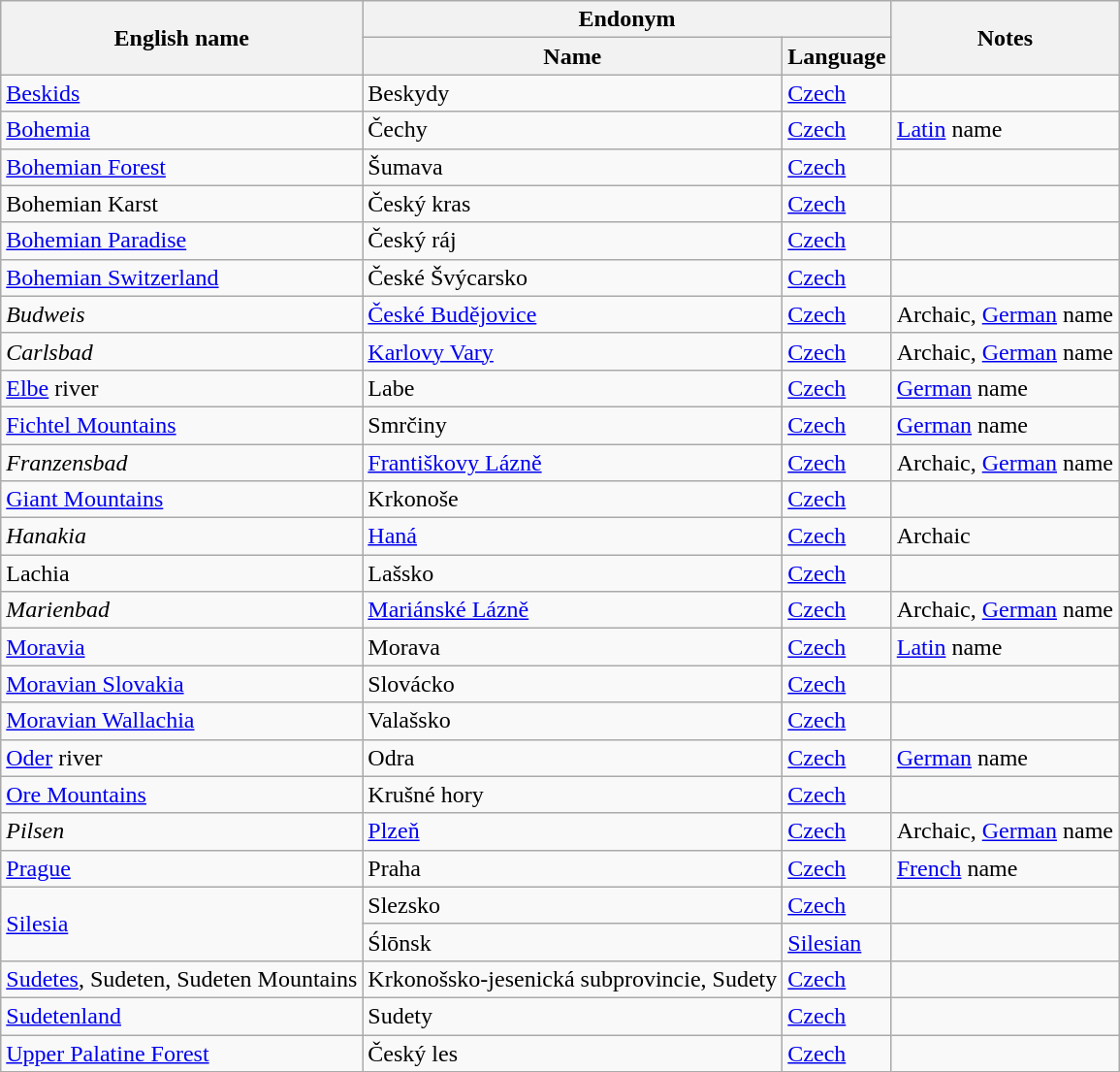<table class="wikitable sortable mw-collapsible">
<tr>
<th rowspan="2">English name</th>
<th colspan="2">Endonym</th>
<th rowspan="2">Notes</th>
</tr>
<tr>
<th>Name</th>
<th>Language</th>
</tr>
<tr>
<td><a href='#'>Beskids</a></td>
<td>Beskydy</td>
<td><a href='#'>Czech</a></td>
<td></td>
</tr>
<tr>
<td><a href='#'>Bohemia</a></td>
<td>Čechy</td>
<td><a href='#'>Czech</a></td>
<td><a href='#'>Latin</a> name</td>
</tr>
<tr>
<td><a href='#'>Bohemian Forest</a></td>
<td>Šumava</td>
<td><a href='#'>Czech</a></td>
<td></td>
</tr>
<tr>
<td>Bohemian Karst</td>
<td>Český kras</td>
<td><a href='#'>Czech</a></td>
<td></td>
</tr>
<tr>
<td><a href='#'>Bohemian Paradise</a></td>
<td>Český ráj</td>
<td><a href='#'>Czech</a></td>
<td></td>
</tr>
<tr>
<td><a href='#'>Bohemian Switzerland</a></td>
<td>České Švýcarsko</td>
<td><a href='#'>Czech</a></td>
<td></td>
</tr>
<tr>
<td><em>Budweis</em></td>
<td><a href='#'>České Budějovice</a></td>
<td><a href='#'>Czech</a></td>
<td>Archaic, <a href='#'>German</a> name</td>
</tr>
<tr>
<td><em>Carlsbad</em></td>
<td><a href='#'>Karlovy Vary</a></td>
<td><a href='#'>Czech</a></td>
<td>Archaic, <a href='#'>German</a> name</td>
</tr>
<tr>
<td><a href='#'>Elbe</a> river</td>
<td>Labe</td>
<td><a href='#'>Czech</a></td>
<td><a href='#'>German</a> name</td>
</tr>
<tr>
<td><a href='#'>Fichtel Mountains</a></td>
<td>Smrčiny</td>
<td><a href='#'>Czech</a></td>
<td><a href='#'>German</a> name</td>
</tr>
<tr>
<td><em>Franzensbad</em></td>
<td><a href='#'>Františkovy Lázně</a></td>
<td><a href='#'>Czech</a></td>
<td>Archaic, <a href='#'>German</a> name</td>
</tr>
<tr>
<td><a href='#'>Giant Mountains</a></td>
<td>Krkonoše</td>
<td><a href='#'>Czech</a></td>
<td></td>
</tr>
<tr>
<td><em>Hanakia</em></td>
<td><a href='#'>Haná</a></td>
<td><a href='#'>Czech</a></td>
<td>Archaic</td>
</tr>
<tr>
<td>Lachia</td>
<td>Lašsko</td>
<td><a href='#'>Czech</a></td>
<td></td>
</tr>
<tr>
<td><em>Marienbad</em></td>
<td><a href='#'>Mariánské Lázně</a></td>
<td><a href='#'>Czech</a></td>
<td>Archaic, <a href='#'>German</a> name</td>
</tr>
<tr>
<td><a href='#'>Moravia</a></td>
<td>Morava</td>
<td><a href='#'>Czech</a></td>
<td><a href='#'>Latin</a> name</td>
</tr>
<tr>
<td><a href='#'>Moravian Slovakia</a></td>
<td>Slovácko</td>
<td><a href='#'>Czech</a></td>
<td></td>
</tr>
<tr>
<td><a href='#'>Moravian Wallachia</a></td>
<td>Valašsko</td>
<td><a href='#'>Czech</a></td>
<td></td>
</tr>
<tr>
<td><a href='#'>Oder</a> river</td>
<td>Odra</td>
<td><a href='#'>Czech</a></td>
<td><a href='#'>German</a> name</td>
</tr>
<tr>
<td><a href='#'>Ore Mountains</a></td>
<td>Krušné hory</td>
<td><a href='#'>Czech</a></td>
<td></td>
</tr>
<tr>
<td><em>Pilsen</em></td>
<td><a href='#'>Plzeň</a></td>
<td><a href='#'>Czech</a></td>
<td>Archaic, <a href='#'>German</a> name</td>
</tr>
<tr>
<td><a href='#'>Prague</a></td>
<td>Praha</td>
<td><a href='#'>Czech</a></td>
<td><a href='#'>French</a> name</td>
</tr>
<tr>
<td rowspan="2"><a href='#'>Silesia</a></td>
<td>Slezsko</td>
<td><a href='#'>Czech</a></td>
<td></td>
</tr>
<tr>
<td>Ślōnsk</td>
<td><a href='#'>Silesian</a></td>
<td></td>
</tr>
<tr>
<td><a href='#'>Sudetes</a>, Sudeten, Sudeten Mountains</td>
<td>Krkonošsko-jesenická subprovincie, Sudety</td>
<td><a href='#'>Czech</a></td>
<td></td>
</tr>
<tr>
<td><a href='#'>Sudetenland</a></td>
<td>Sudety</td>
<td><a href='#'>Czech</a></td>
<td></td>
</tr>
<tr>
<td><a href='#'>Upper Palatine Forest</a></td>
<td>Český les</td>
<td><a href='#'>Czech</a></td>
<td></td>
</tr>
</table>
